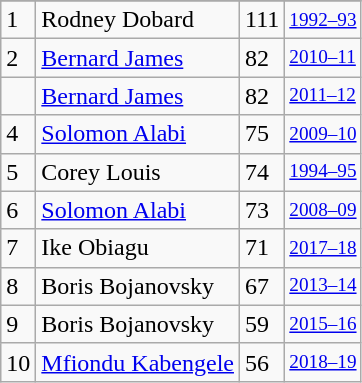<table class="wikitable">
<tr>
</tr>
<tr>
<td>1</td>
<td>Rodney Dobard</td>
<td>111</td>
<td style="font-size:80%;"><a href='#'>1992–93</a></td>
</tr>
<tr>
<td>2</td>
<td><a href='#'>Bernard James</a></td>
<td>82</td>
<td style="font-size:80%;"><a href='#'>2010–11</a></td>
</tr>
<tr>
<td></td>
<td><a href='#'>Bernard James</a></td>
<td>82</td>
<td style="font-size:80%;"><a href='#'>2011–12</a></td>
</tr>
<tr>
<td>4</td>
<td><a href='#'>Solomon Alabi</a></td>
<td>75</td>
<td style="font-size:80%;"><a href='#'>2009–10</a></td>
</tr>
<tr>
<td>5</td>
<td>Corey Louis</td>
<td>74</td>
<td style="font-size:80%;"><a href='#'>1994–95</a></td>
</tr>
<tr>
<td>6</td>
<td><a href='#'>Solomon Alabi</a></td>
<td>73</td>
<td style="font-size:80%;"><a href='#'>2008–09</a></td>
</tr>
<tr>
<td>7</td>
<td>Ike Obiagu</td>
<td>71</td>
<td style="font-size:80%;"><a href='#'>2017–18</a></td>
</tr>
<tr>
<td>8</td>
<td>Boris Bojanovsky</td>
<td>67</td>
<td style="font-size:80%;"><a href='#'>2013–14</a></td>
</tr>
<tr>
<td>9</td>
<td>Boris Bojanovsky</td>
<td>59</td>
<td style="font-size:80%;"><a href='#'>2015–16</a></td>
</tr>
<tr>
<td>10</td>
<td><a href='#'>Mfiondu Kabengele</a></td>
<td>56</td>
<td style="font-size:80%;"><a href='#'>2018–19</a></td>
</tr>
</table>
